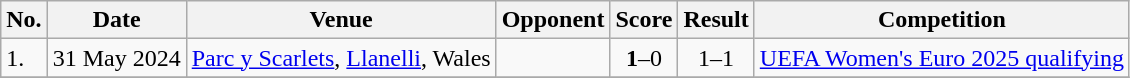<table class="wikitable">
<tr>
<th>No.</th>
<th>Date</th>
<th>Venue</th>
<th>Opponent</th>
<th>Score</th>
<th>Result</th>
<th>Competition</th>
</tr>
<tr>
<td>1.</td>
<td>31 May 2024</td>
<td><a href='#'>Parc y Scarlets</a>, <a href='#'>Llanelli</a>, Wales</td>
<td></td>
<td align=center><strong>1</strong>–0</td>
<td align=center>1–1</td>
<td><a href='#'>UEFA Women's Euro 2025 qualifying</a></td>
</tr>
<tr>
</tr>
</table>
